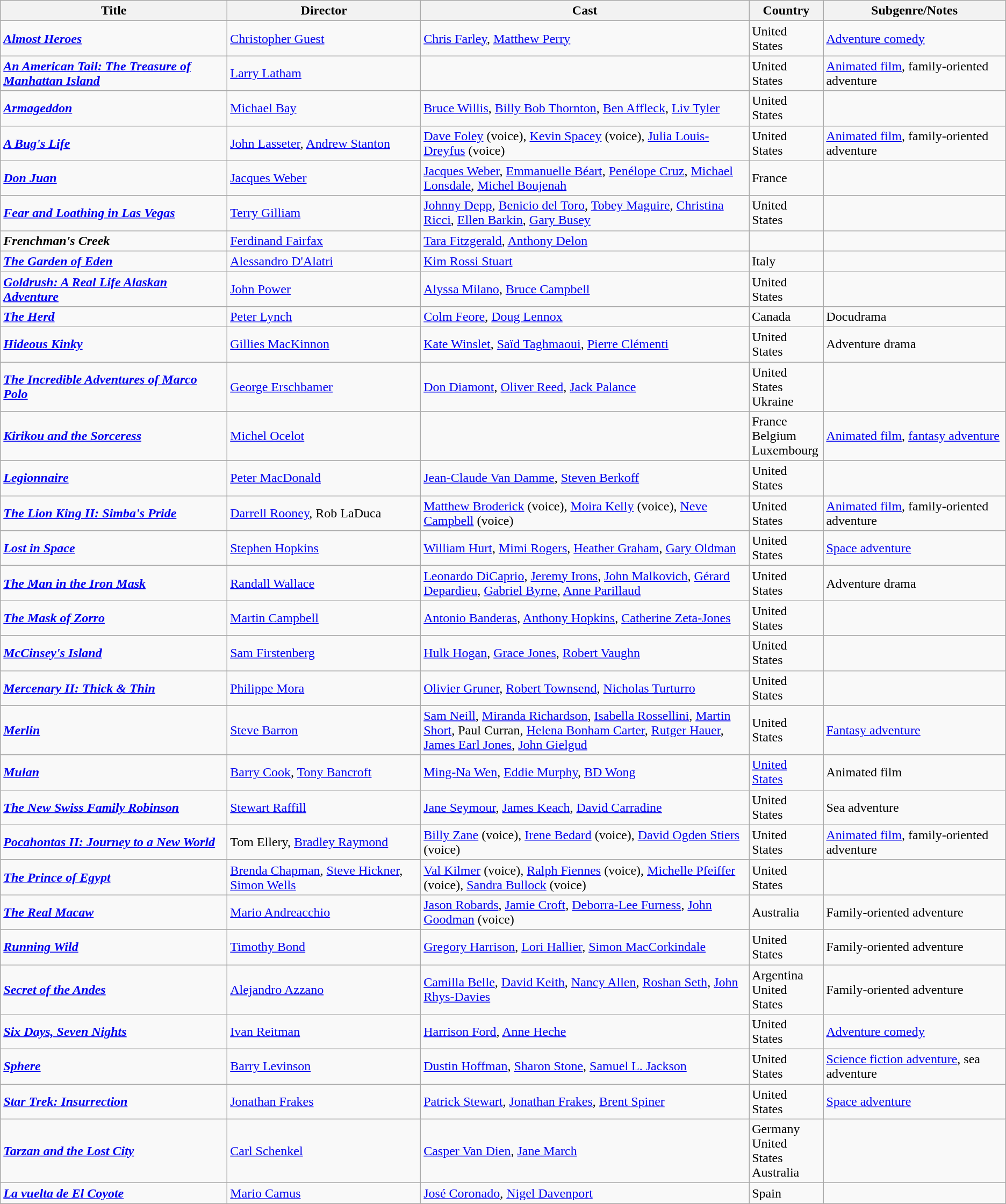<table class="wikitable">
<tr>
<th>Title</th>
<th>Director</th>
<th style="width: 400px;">Cast</th>
<th>Country</th>
<th>Subgenre/Notes</th>
</tr>
<tr>
<td><strong><em><a href='#'>Almost Heroes</a></em></strong></td>
<td><a href='#'>Christopher Guest</a></td>
<td><a href='#'>Chris Farley</a>, <a href='#'>Matthew Perry</a></td>
<td>United States</td>
<td><a href='#'>Adventure comedy</a></td>
</tr>
<tr>
<td><strong><em><a href='#'>An American Tail: The Treasure of Manhattan Island</a></em></strong></td>
<td><a href='#'>Larry Latham</a></td>
<td></td>
<td>United States</td>
<td><a href='#'>Animated film</a>, family-oriented adventure</td>
</tr>
<tr>
<td><strong><em><a href='#'>Armageddon</a></em></strong></td>
<td><a href='#'>Michael Bay</a></td>
<td><a href='#'>Bruce Willis</a>, <a href='#'>Billy Bob Thornton</a>, <a href='#'>Ben Affleck</a>, <a href='#'>Liv Tyler</a></td>
<td>United States</td>
<td></td>
</tr>
<tr>
<td><strong><em><a href='#'>A Bug's Life</a></em></strong></td>
<td><a href='#'>John Lasseter</a>, <a href='#'>Andrew Stanton</a></td>
<td><a href='#'>Dave Foley</a> (voice), <a href='#'>Kevin Spacey</a> (voice), <a href='#'>Julia Louis-Dreyfus</a> (voice)</td>
<td>United States</td>
<td><a href='#'>Animated film</a>, family-oriented adventure</td>
</tr>
<tr>
<td><strong><em><a href='#'>Don Juan</a></em></strong></td>
<td><a href='#'>Jacques Weber</a></td>
<td><a href='#'>Jacques Weber</a>, <a href='#'>Emmanuelle Béart</a>, <a href='#'>Penélope Cruz</a>, <a href='#'>Michael Lonsdale</a>, <a href='#'>Michel Boujenah</a></td>
<td>France</td>
<td></td>
</tr>
<tr>
<td><strong><em><a href='#'>Fear and Loathing in Las Vegas</a></em></strong></td>
<td><a href='#'>Terry Gilliam</a></td>
<td><a href='#'>Johnny Depp</a>, <a href='#'>Benicio del Toro</a>, <a href='#'>Tobey Maguire</a>, <a href='#'>Christina Ricci</a>, <a href='#'>Ellen Barkin</a>, <a href='#'>Gary Busey</a></td>
<td>United States</td>
<td></td>
</tr>
<tr>
<td><strong><em>Frenchman's Creek</em></strong></td>
<td><a href='#'>Ferdinand Fairfax</a></td>
<td><a href='#'>Tara Fitzgerald</a>, <a href='#'>Anthony Delon</a></td>
<td></td>
<td></td>
</tr>
<tr>
<td><strong><em><a href='#'>The Garden of Eden</a></em></strong></td>
<td><a href='#'>Alessandro D'Alatri</a></td>
<td><a href='#'>Kim Rossi Stuart</a></td>
<td>Italy</td>
<td></td>
</tr>
<tr>
<td><strong><em><a href='#'>Goldrush: A Real Life Alaskan Adventure</a></em></strong></td>
<td><a href='#'>John Power</a></td>
<td><a href='#'>Alyssa Milano</a>, <a href='#'>Bruce Campbell</a></td>
<td>United States</td>
<td></td>
</tr>
<tr>
<td><strong><em><a href='#'>The Herd</a></em></strong></td>
<td><a href='#'>Peter Lynch</a></td>
<td><a href='#'>Colm Feore</a>, <a href='#'>Doug Lennox</a></td>
<td>Canada</td>
<td>Docudrama</td>
</tr>
<tr>
<td><strong><em><a href='#'>Hideous Kinky</a></em></strong></td>
<td><a href='#'>Gillies MacKinnon</a></td>
<td><a href='#'>Kate Winslet</a>, <a href='#'>Saïd Taghmaoui</a>, <a href='#'>Pierre Clémenti</a></td>
<td>United States</td>
<td>Adventure drama</td>
</tr>
<tr>
<td><strong><em><a href='#'>The Incredible Adventures of Marco Polo</a></em></strong></td>
<td><a href='#'>George Erschbamer</a></td>
<td><a href='#'>Don Diamont</a>, <a href='#'>Oliver Reed</a>, <a href='#'>Jack Palance</a></td>
<td>United States<br>Ukraine</td>
<td></td>
</tr>
<tr>
<td><strong><em><a href='#'>Kirikou and the Sorceress</a></em></strong></td>
<td><a href='#'>Michel Ocelot</a></td>
<td></td>
<td>France<br>Belgium<br>Luxembourg</td>
<td><a href='#'>Animated film</a>, <a href='#'>fantasy adventure</a></td>
</tr>
<tr>
<td><strong><em><a href='#'>Legionnaire</a></em></strong></td>
<td><a href='#'>Peter MacDonald</a></td>
<td><a href='#'>Jean-Claude Van Damme</a>, <a href='#'>Steven Berkoff</a></td>
<td>United States</td>
<td></td>
</tr>
<tr>
<td><strong><em><a href='#'>The Lion King II: Simba's Pride</a></em></strong></td>
<td><a href='#'>Darrell Rooney</a>, Rob LaDuca</td>
<td><a href='#'>Matthew Broderick</a> (voice), <a href='#'>Moira Kelly</a> (voice), <a href='#'>Neve Campbell</a> (voice)</td>
<td>United States</td>
<td><a href='#'>Animated film</a>, family-oriented adventure</td>
</tr>
<tr>
<td><strong><em><a href='#'>Lost in Space</a></em></strong></td>
<td><a href='#'>Stephen Hopkins</a></td>
<td><a href='#'>William Hurt</a>, <a href='#'>Mimi Rogers</a>, <a href='#'>Heather Graham</a>, <a href='#'>Gary Oldman</a></td>
<td>United States</td>
<td><a href='#'>Space adventure</a></td>
</tr>
<tr>
<td><strong><em><a href='#'>The Man in the Iron Mask</a></em></strong></td>
<td><a href='#'>Randall Wallace</a></td>
<td><a href='#'>Leonardo DiCaprio</a>, <a href='#'>Jeremy Irons</a>, <a href='#'>John Malkovich</a>, <a href='#'>Gérard Depardieu</a>, <a href='#'>Gabriel Byrne</a>, <a href='#'>Anne Parillaud</a></td>
<td>United States</td>
<td>Adventure drama</td>
</tr>
<tr>
<td><strong><em><a href='#'>The Mask of Zorro</a></em></strong></td>
<td><a href='#'>Martin Campbell</a></td>
<td><a href='#'>Antonio Banderas</a>, <a href='#'>Anthony Hopkins</a>, <a href='#'>Catherine Zeta-Jones</a></td>
<td>United States</td>
<td></td>
</tr>
<tr>
<td><strong><em><a href='#'>McCinsey's Island</a></em></strong></td>
<td><a href='#'>Sam Firstenberg</a></td>
<td><a href='#'>Hulk Hogan</a>, <a href='#'>Grace Jones</a>, <a href='#'>Robert Vaughn</a></td>
<td>United States</td>
<td></td>
</tr>
<tr>
<td><strong><em><a href='#'>Mercenary II: Thick & Thin</a></em></strong></td>
<td><a href='#'>Philippe Mora</a></td>
<td><a href='#'>Olivier Gruner</a>, <a href='#'>Robert Townsend</a>, <a href='#'>Nicholas Turturro</a></td>
<td>United States</td>
<td></td>
</tr>
<tr>
<td><strong><em><a href='#'>Merlin</a></em></strong></td>
<td><a href='#'>Steve Barron</a></td>
<td><a href='#'>Sam Neill</a>, <a href='#'>Miranda Richardson</a>, <a href='#'>Isabella Rossellini</a>, <a href='#'>Martin Short</a>, Paul Curran, <a href='#'>Helena Bonham Carter</a>, <a href='#'>Rutger Hauer</a>, <a href='#'>James Earl Jones</a>, <a href='#'>John Gielgud</a></td>
<td>United States</td>
<td><a href='#'>Fantasy adventure</a></td>
</tr>
<tr>
<td><strong><em><a href='#'>Mulan</a></em></strong></td>
<td><a href='#'>Barry Cook</a>, <a href='#'>Tony Bancroft</a></td>
<td><a href='#'>Ming-Na Wen</a>, <a href='#'>Eddie Murphy</a>, <a href='#'>BD Wong</a></td>
<td><a href='#'>United States</a></td>
<td>Animated film</td>
</tr>
<tr>
<td><strong><em><a href='#'>The New Swiss Family Robinson</a></em></strong></td>
<td><a href='#'>Stewart Raffill</a></td>
<td><a href='#'>Jane Seymour</a>, <a href='#'>James Keach</a>, <a href='#'>David Carradine</a></td>
<td>United States</td>
<td>Sea adventure</td>
</tr>
<tr>
<td><strong><em><a href='#'>Pocahontas II: Journey to a New World</a></em></strong></td>
<td>Tom Ellery, <a href='#'>Bradley Raymond</a></td>
<td><a href='#'>Billy Zane</a> (voice), <a href='#'>Irene Bedard</a> (voice), <a href='#'>David Ogden Stiers</a> (voice)</td>
<td>United States</td>
<td><a href='#'>Animated film</a>, family-oriented adventure</td>
</tr>
<tr>
<td><strong><em><a href='#'>The Prince of Egypt</a></em></strong></td>
<td><a href='#'>Brenda Chapman</a>, <a href='#'>Steve Hickner</a>, <a href='#'>Simon Wells</a></td>
<td><a href='#'>Val Kilmer</a> (voice), <a href='#'>Ralph Fiennes</a> (voice), <a href='#'>Michelle Pfeiffer</a> (voice), <a href='#'>Sandra Bullock</a> (voice)</td>
<td>United States</td>
<td></td>
</tr>
<tr>
<td><strong><em><a href='#'>The Real Macaw</a></em></strong></td>
<td><a href='#'>Mario Andreacchio</a></td>
<td><a href='#'>Jason Robards</a>, <a href='#'>Jamie Croft</a>, <a href='#'>Deborra-Lee Furness</a>, <a href='#'>John Goodman</a> (voice)</td>
<td>Australia</td>
<td>Family-oriented adventure</td>
</tr>
<tr>
<td><strong><em><a href='#'>Running Wild</a></em></strong></td>
<td><a href='#'>Timothy Bond</a></td>
<td><a href='#'>Gregory Harrison</a>, <a href='#'>Lori Hallier</a>, <a href='#'>Simon MacCorkindale</a></td>
<td>United States</td>
<td>Family-oriented adventure</td>
</tr>
<tr>
<td><strong><em><a href='#'>Secret of the Andes</a></em></strong></td>
<td><a href='#'>Alejandro Azzano</a></td>
<td><a href='#'>Camilla Belle</a>, <a href='#'>David Keith</a>, <a href='#'>Nancy Allen</a>, <a href='#'>Roshan Seth</a>, <a href='#'>John Rhys-Davies</a></td>
<td>Argentina<br>United States</td>
<td>Family-oriented adventure</td>
</tr>
<tr>
<td><strong><em><a href='#'>Six Days, Seven Nights</a></em></strong></td>
<td><a href='#'>Ivan Reitman</a></td>
<td><a href='#'>Harrison Ford</a>, <a href='#'>Anne Heche</a></td>
<td>United States</td>
<td><a href='#'>Adventure comedy</a></td>
</tr>
<tr>
<td><strong><em><a href='#'>Sphere</a></em></strong></td>
<td><a href='#'>Barry Levinson</a></td>
<td><a href='#'>Dustin Hoffman</a>, <a href='#'>Sharon Stone</a>, <a href='#'>Samuel L. Jackson</a></td>
<td>United States</td>
<td><a href='#'>Science fiction adventure</a>, sea adventure</td>
</tr>
<tr>
<td><strong><em><a href='#'>Star Trek: Insurrection</a></em></strong></td>
<td><a href='#'>Jonathan Frakes</a></td>
<td><a href='#'>Patrick Stewart</a>, <a href='#'>Jonathan Frakes</a>, <a href='#'>Brent Spiner</a></td>
<td>United States</td>
<td><a href='#'>Space adventure</a></td>
</tr>
<tr>
<td><strong><em><a href='#'>Tarzan and the Lost City</a></em></strong></td>
<td><a href='#'>Carl Schenkel</a></td>
<td><a href='#'>Casper Van Dien</a>, <a href='#'>Jane March</a></td>
<td>Germany<br>United States<br>Australia</td>
<td></td>
</tr>
<tr>
<td><strong><em><a href='#'>La vuelta de El Coyote</a></em></strong></td>
<td><a href='#'>Mario Camus</a></td>
<td><a href='#'>José Coronado</a>, <a href='#'>Nigel Davenport</a></td>
<td>Spain</td>
<td></td>
</tr>
</table>
